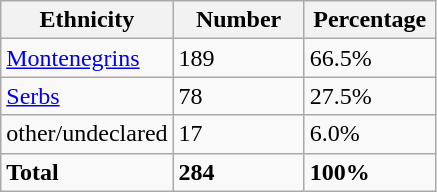<table class="wikitable">
<tr>
<th width="100px">Ethnicity</th>
<th width="80px">Number</th>
<th width="80px">Percentage</th>
</tr>
<tr>
<td><a href='#'>Montenegrins</a></td>
<td>189</td>
<td>66.5%</td>
</tr>
<tr>
<td><a href='#'>Serbs</a></td>
<td>78</td>
<td>27.5%</td>
</tr>
<tr>
<td>other/undeclared</td>
<td>17</td>
<td>6.0%</td>
</tr>
<tr>
<td><strong>Total</strong></td>
<td><strong>284</strong></td>
<td><strong>100%</strong></td>
</tr>
</table>
